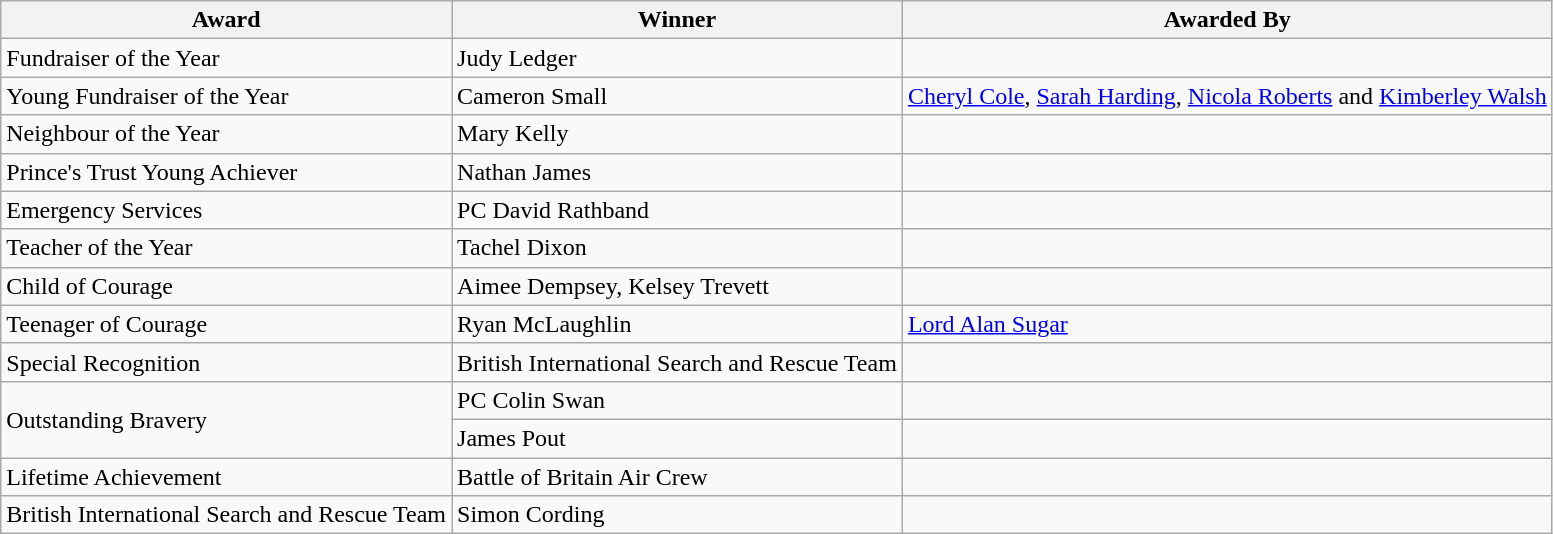<table class="wikitable sortable">
<tr>
<th>Award</th>
<th>Winner</th>
<th>Awarded By</th>
</tr>
<tr>
<td>Fundraiser of the Year</td>
<td>Judy Ledger</td>
<td></td>
</tr>
<tr>
<td>Young Fundraiser of the Year</td>
<td>Cameron Small</td>
<td><a href='#'>Cheryl Cole</a>, <a href='#'>Sarah Harding</a>, <a href='#'>Nicola Roberts</a> and <a href='#'>Kimberley Walsh</a></td>
</tr>
<tr>
<td>Neighbour of the Year</td>
<td>Mary Kelly</td>
<td></td>
</tr>
<tr>
<td>Prince's Trust Young Achiever</td>
<td>Nathan James</td>
<td></td>
</tr>
<tr>
<td>Emergency Services</td>
<td>PC David Rathband</td>
<td></td>
</tr>
<tr>
<td>Teacher of the Year</td>
<td>Tachel Dixon</td>
<td></td>
</tr>
<tr>
<td>Child of Courage</td>
<td>Aimee Dempsey, Kelsey Trevett</td>
<td></td>
</tr>
<tr>
<td>Teenager of Courage</td>
<td>Ryan McLaughlin</td>
<td><a href='#'>Lord Alan Sugar</a></td>
</tr>
<tr>
<td>Special Recognition</td>
<td>British International Search and Rescue Team</td>
<td></td>
</tr>
<tr>
<td rowspan="2">Outstanding Bravery</td>
<td>PC Colin Swan</td>
<td></td>
</tr>
<tr>
<td>James Pout</td>
<td></td>
</tr>
<tr>
<td>Lifetime Achievement</td>
<td>Battle of Britain Air Crew</td>
<td></td>
</tr>
<tr>
<td>British International Search and Rescue Team</td>
<td>Simon Cording</td>
<td></td>
</tr>
</table>
